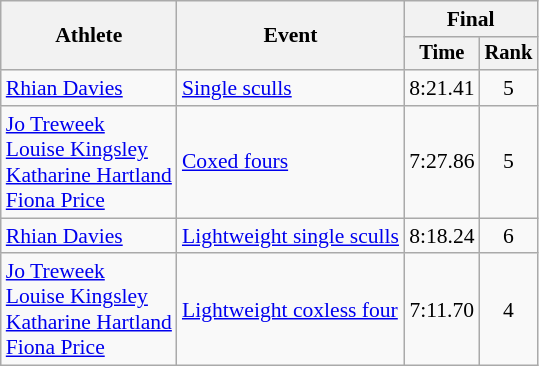<table class="wikitable" style="font-size:90%">
<tr>
<th rowspan="2">Athlete</th>
<th rowspan="2">Event</th>
<th colspan="2">Final</th>
</tr>
<tr style="font-size:95%">
<th>Time</th>
<th>Rank</th>
</tr>
<tr align=center>
<td align=left><a href='#'>Rhian Davies</a></td>
<td align=left><a href='#'>Single sculls</a></td>
<td>8:21.41</td>
<td>5</td>
</tr>
<tr align=center>
<td align=left><a href='#'>Jo Treweek</a><br><a href='#'>Louise Kingsley</a><br><a href='#'>Katharine Hartland</a><br><a href='#'>Fiona Price</a></td>
<td align=left><a href='#'>Coxed fours</a></td>
<td>7:27.86</td>
<td>5</td>
</tr>
<tr align=center>
<td align=left><a href='#'>Rhian Davies</a></td>
<td align=left><a href='#'>Lightweight single sculls</a></td>
<td>8:18.24</td>
<td>6</td>
</tr>
<tr align=center>
<td align=left><a href='#'>Jo Treweek</a><br><a href='#'>Louise Kingsley</a><br><a href='#'>Katharine Hartland</a><br><a href='#'>Fiona Price</a></td>
<td align=left><a href='#'>Lightweight coxless four</a></td>
<td>7:11.70</td>
<td>4</td>
</tr>
</table>
